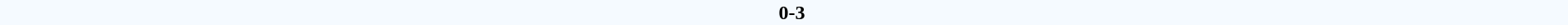<table style="width: 100%; background:#F5FAFF;" cellspacing="0">
<tr>
<td align=center rowspan=3 width=20%></td>
</tr>
<tr>
<td width=24% align=right></td>
<td align=center width=13%><strong>0-3</strong></td>
<td width=24%></td>
<td style=font-size:85% rowspan=3 align=center></td>
</tr>
</table>
